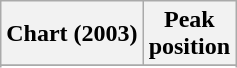<table class="wikitable sortable plainrowheaders" style="text-align:center">
<tr>
<th scope="col">Chart (2003)</th>
<th scope="col">Peak<br>position</th>
</tr>
<tr>
</tr>
<tr>
</tr>
</table>
